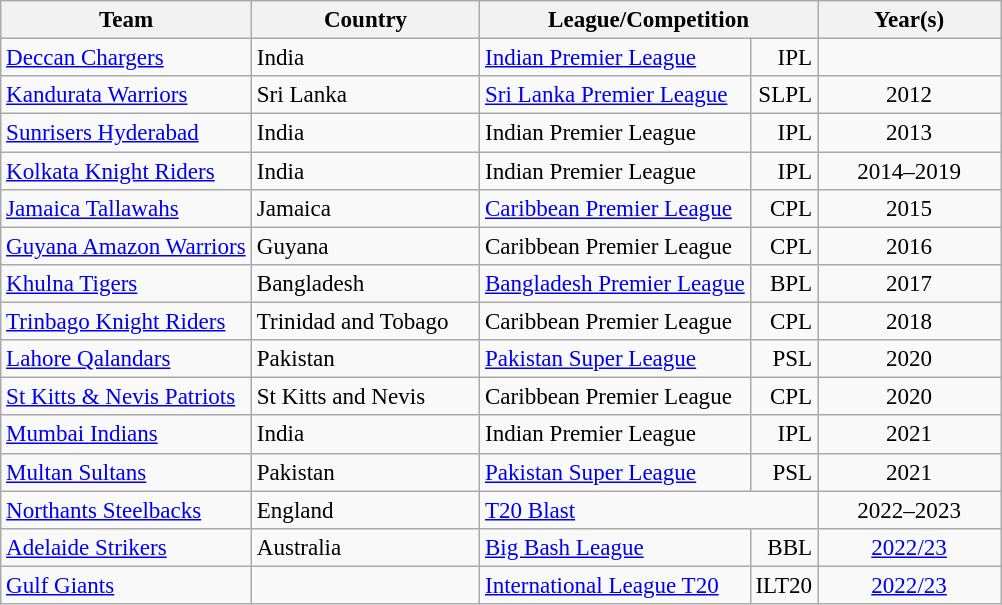<table class="wikitable" style="font-size:96%">
<tr>
<th width="160">Team</th>
<th width="145">Country</th>
<th colspan=2 width="160">League/Competition</th>
<th width="115">Year(s)</th>
</tr>
<tr>
<td align=left><a href='#'>Deccan Chargers</a></td>
<td align=left> India</td>
<td align=left><a href='#'>Indian Premier League</a></td>
<td align=right>IPL</td>
<td align=center></td>
</tr>
<tr>
<td align=left><a href='#'>Kandurata Warriors</a></td>
<td align=left> Sri Lanka</td>
<td align=left><a href='#'>Sri Lanka Premier League</a></td>
<td align=right>SLPL</td>
<td align=center>2012</td>
</tr>
<tr>
<td align=left><a href='#'>Sunrisers Hyderabad</a></td>
<td align=left> India</td>
<td align=left>Indian Premier League</td>
<td align=right>IPL</td>
<td align=center>2013</td>
</tr>
<tr>
<td align=left><a href='#'>Kolkata Knight Riders</a></td>
<td align=left> India</td>
<td align=left>Indian Premier League</td>
<td align=right>IPL</td>
<td align=center>2014–2019</td>
</tr>
<tr>
<td align=left><a href='#'>Jamaica Tallawahs</a></td>
<td align=left> Jamaica</td>
<td align=left><a href='#'>Caribbean Premier League</a></td>
<td align=right>CPL</td>
<td align=center>2015</td>
</tr>
<tr>
<td align=left><a href='#'>Guyana Amazon Warriors</a></td>
<td align=left> Guyana</td>
<td align=left>Caribbean Premier League</td>
<td align=right>CPL</td>
<td align=center>2016</td>
</tr>
<tr>
<td align=left><a href='#'>Khulna Tigers</a></td>
<td align=left> Bangladesh</td>
<td align=left><a href='#'>Bangladesh Premier League</a></td>
<td align=right>BPL</td>
<td align=center>2017</td>
</tr>
<tr>
<td align=left><a href='#'>Trinbago Knight Riders</a></td>
<td align=left> Trinidad and Tobago</td>
<td align=left>Caribbean Premier League</td>
<td align=right>CPL</td>
<td align=center>2018</td>
</tr>
<tr>
<td align=left><a href='#'>Lahore Qalandars</a></td>
<td align=left> Pakistan</td>
<td align=left><a href='#'>Pakistan Super League</a></td>
<td align=right>PSL</td>
<td align=center>2020</td>
</tr>
<tr>
<td align=left><a href='#'>St Kitts & Nevis Patriots</a></td>
<td align=left> St Kitts and Nevis</td>
<td align=left>Caribbean Premier League</td>
<td align=right>CPL</td>
<td align=center>2020</td>
</tr>
<tr>
<td align=left><a href='#'>Mumbai Indians</a></td>
<td align=left> India</td>
<td align=left>Indian Premier League</td>
<td align=right>IPL</td>
<td align=center>2021</td>
</tr>
<tr>
<td align=left><a href='#'>Multan Sultans</a></td>
<td align=left> Pakistan</td>
<td align=left><a href='#'>Pakistan Super League</a></td>
<td align=right>PSL</td>
<td align=center>2021</td>
</tr>
<tr>
<td align=left><a href='#'>Northants Steelbacks</a></td>
<td align=left> England</td>
<td align=left colspan=2><a href='#'>T20 Blast</a></td>
<td align=center>2022–2023</td>
</tr>
<tr>
<td align=left><a href='#'>Adelaide Strikers</a></td>
<td align=left> Australia</td>
<td align=left><a href='#'>Big Bash League</a></td>
<td align=right>BBL</td>
<td align=center><a href='#'>2022/23</a></td>
</tr>
<tr>
<td align=left><a href='#'>Gulf Giants</a></td>
<td align=left></td>
<td align=left><a href='#'>International League T20</a></td>
<td align=right>ILT20</td>
<td align=center><a href='#'>2022/23</a></td>
</tr>
</table>
